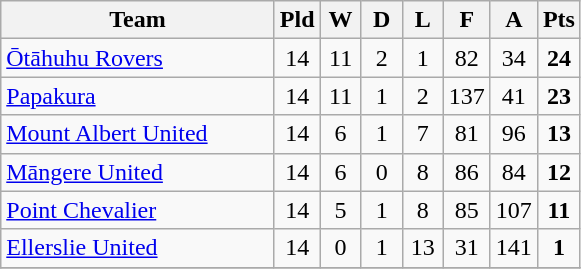<table class="wikitable" style="text-align:center;">
<tr>
<th width=175>Team</th>
<th width=20 abbr="Played">Pld</th>
<th width=20 abbr="Won">W</th>
<th width=20 abbr="Drawn">D</th>
<th width=20 abbr="Lost">L</th>
<th width=20 abbr="For">F</th>
<th width=20 abbr="Against">A</th>
<th width=20 abbr="Points">Pts</th>
</tr>
<tr>
<td style="text-align:left;"><a href='#'>Ōtāhuhu Rovers</a></td>
<td>14</td>
<td>11</td>
<td>2</td>
<td>1</td>
<td>82</td>
<td>34</td>
<td><strong>24</strong></td>
</tr>
<tr>
<td style="text-align:left;"><a href='#'>Papakura</a></td>
<td>14</td>
<td>11</td>
<td>1</td>
<td>2</td>
<td>137</td>
<td>41</td>
<td><strong>23</strong></td>
</tr>
<tr>
<td style="text-align:left;"><a href='#'>Mount Albert United</a></td>
<td>14</td>
<td>6</td>
<td>1</td>
<td>7</td>
<td>81</td>
<td>96</td>
<td><strong>13</strong></td>
</tr>
<tr>
<td style="text-align:left;"><a href='#'>Māngere United</a></td>
<td>14</td>
<td>6</td>
<td>0</td>
<td>8</td>
<td>86</td>
<td>84</td>
<td><strong>12</strong></td>
</tr>
<tr>
<td style="text-align:left;"><a href='#'>Point Chevalier</a></td>
<td>14</td>
<td>5</td>
<td>1</td>
<td>8</td>
<td>85</td>
<td>107</td>
<td><strong>11</strong></td>
</tr>
<tr>
<td style="text-align:left;"><a href='#'>Ellerslie United</a></td>
<td>14</td>
<td>0</td>
<td>1</td>
<td>13</td>
<td>31</td>
<td>141</td>
<td><strong>1</strong></td>
</tr>
<tr>
</tr>
</table>
